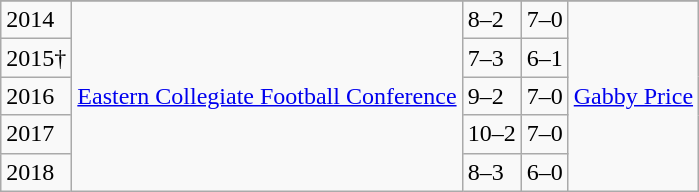<table class="wikitable">
<tr>
</tr>
<tr>
<td>2014</td>
<td rowspan=5><a href='#'>Eastern Collegiate Football Conference</a></td>
<td>8–2</td>
<td>7–0</td>
<td rowspan=5><a href='#'>Gabby Price</a></td>
</tr>
<tr>
<td>2015†</td>
<td>7–3</td>
<td>6–1</td>
</tr>
<tr>
<td>2016</td>
<td>9–2</td>
<td>7–0</td>
</tr>
<tr>
<td>2017</td>
<td>10–2</td>
<td>7–0</td>
</tr>
<tr>
<td>2018</td>
<td>8–3</td>
<td>6–0</td>
</tr>
</table>
